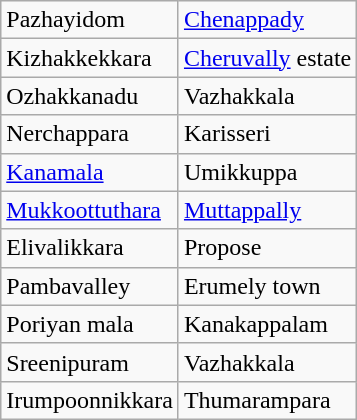<table class="wikitable" style="font-size: 100%;">
<tr>
<td>Pazhayidom</td>
<td><a href='#'>Chenappady</a></td>
</tr>
<tr>
<td>Kizhakkekkara</td>
<td><a href='#'>Cheruvally</a> estate</td>
</tr>
<tr>
<td>Ozhakkanadu</td>
<td>Vazhakkala</td>
</tr>
<tr>
<td>Nerchappara</td>
<td>Karisseri</td>
</tr>
<tr>
<td><a href='#'>Kanamala</a></td>
<td>Umikkuppa</td>
</tr>
<tr>
<td><a href='#'>Mukkoottuthara</a></td>
<td><a href='#'>Muttappally</a></td>
</tr>
<tr>
<td>Elivalikkara</td>
<td>Propose</td>
</tr>
<tr>
<td>Pambavalley</td>
<td>Erumely town</td>
</tr>
<tr>
<td>Poriyan mala</td>
<td>Kanakappalam</td>
</tr>
<tr>
<td>Sreenipuram</td>
<td>Vazhakkala</td>
</tr>
<tr>
<td>Irumpoonnikkara</td>
<td>Thumarampara</td>
</tr>
</table>
